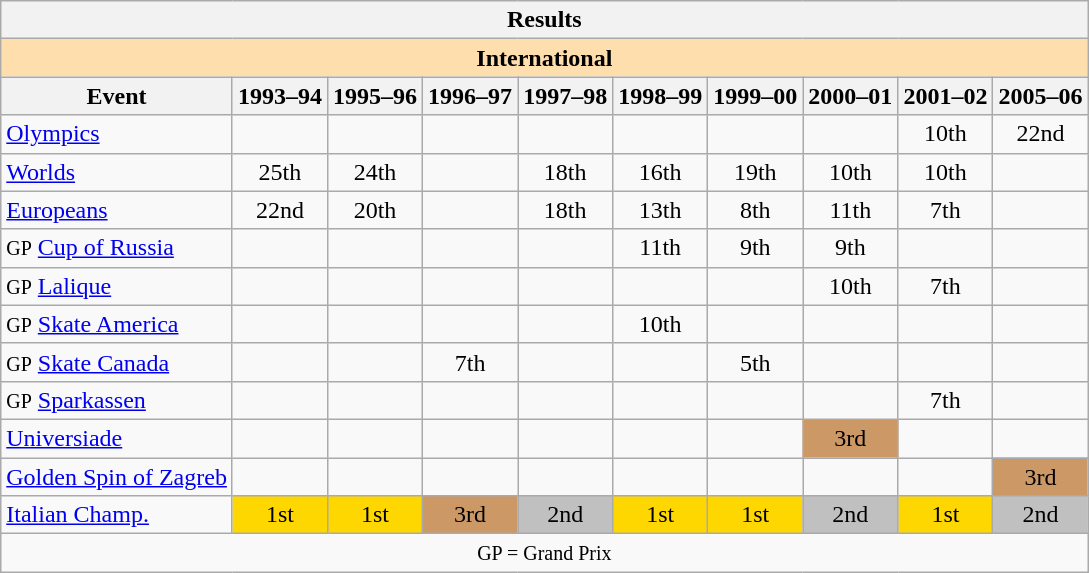<table class="wikitable" style="text-align:center">
<tr>
<th colspan=10 align=center><strong>Results</strong></th>
</tr>
<tr>
<th style="background-color: #ffdead; " colspan=10 align=center><strong>International</strong></th>
</tr>
<tr>
<th>Event</th>
<th>1993–94</th>
<th>1995–96</th>
<th>1996–97</th>
<th>1997–98</th>
<th>1998–99</th>
<th>1999–00</th>
<th>2000–01</th>
<th>2001–02</th>
<th>2005–06</th>
</tr>
<tr>
<td align=left><a href='#'>Olympics</a></td>
<td></td>
<td></td>
<td></td>
<td></td>
<td></td>
<td></td>
<td></td>
<td>10th</td>
<td>22nd</td>
</tr>
<tr>
<td align=left><a href='#'>Worlds</a></td>
<td>25th</td>
<td>24th</td>
<td></td>
<td>18th</td>
<td>16th</td>
<td>19th</td>
<td>10th</td>
<td>10th</td>
<td></td>
</tr>
<tr>
<td align=left><a href='#'>Europeans</a></td>
<td>22nd</td>
<td>20th</td>
<td></td>
<td>18th</td>
<td>13th</td>
<td>8th</td>
<td>11th</td>
<td>7th</td>
<td></td>
</tr>
<tr>
<td align=left><small>GP</small> <a href='#'>Cup of Russia</a></td>
<td></td>
<td></td>
<td></td>
<td></td>
<td>11th</td>
<td>9th</td>
<td>9th</td>
<td></td>
<td></td>
</tr>
<tr>
<td align=left><small>GP</small> <a href='#'>Lalique</a></td>
<td></td>
<td></td>
<td></td>
<td></td>
<td></td>
<td></td>
<td>10th</td>
<td>7th</td>
<td></td>
</tr>
<tr>
<td align=left><small>GP</small> <a href='#'>Skate America</a></td>
<td></td>
<td></td>
<td></td>
<td></td>
<td>10th</td>
<td></td>
<td></td>
<td></td>
<td></td>
</tr>
<tr>
<td align=left><small>GP</small> <a href='#'>Skate Canada</a></td>
<td></td>
<td></td>
<td>7th</td>
<td></td>
<td></td>
<td>5th</td>
<td></td>
<td></td>
<td></td>
</tr>
<tr>
<td align=left><small>GP</small> <a href='#'>Sparkassen</a></td>
<td></td>
<td></td>
<td></td>
<td></td>
<td></td>
<td></td>
<td></td>
<td>7th</td>
<td></td>
</tr>
<tr>
<td align=left><a href='#'>Universiade</a></td>
<td></td>
<td></td>
<td></td>
<td></td>
<td></td>
<td></td>
<td bgcolor=cc9966>3rd</td>
<td></td>
<td></td>
</tr>
<tr>
<td align=left><a href='#'>Golden Spin of Zagreb</a></td>
<td></td>
<td></td>
<td></td>
<td></td>
<td></td>
<td></td>
<td></td>
<td></td>
<td bgcolor=cc9966>3rd</td>
</tr>
<tr>
<td align=left><a href='#'>Italian Champ.</a></td>
<td bgcolor=gold>1st</td>
<td bgcolor=gold>1st</td>
<td bgcolor=cc9966>3rd</td>
<td bgcolor=silver>2nd</td>
<td bgcolor=gold>1st</td>
<td bgcolor=gold>1st</td>
<td bgcolor=silver>2nd</td>
<td bgcolor=gold>1st</td>
<td bgcolor=silver>2nd</td>
</tr>
<tr>
<td colspan=10 align=center><small> GP = Grand Prix </small></td>
</tr>
</table>
